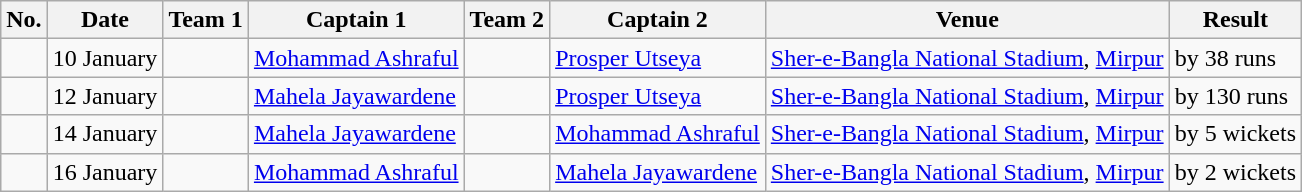<table class="wikitable">
<tr>
<th>No.</th>
<th>Date</th>
<th>Team 1</th>
<th>Captain 1</th>
<th>Team 2</th>
<th>Captain 2</th>
<th>Venue</th>
<th>Result</th>
</tr>
<tr>
<td></td>
<td>10 January</td>
<td></td>
<td><a href='#'>Mohammad Ashraful</a></td>
<td></td>
<td><a href='#'>Prosper Utseya</a></td>
<td><a href='#'>Sher-e-Bangla National Stadium</a>, <a href='#'>Mirpur</a></td>
<td> by 38 runs</td>
</tr>
<tr>
<td></td>
<td>12 January</td>
<td></td>
<td><a href='#'>Mahela Jayawardene</a></td>
<td></td>
<td><a href='#'>Prosper Utseya</a></td>
<td><a href='#'>Sher-e-Bangla National Stadium</a>, <a href='#'>Mirpur</a></td>
<td> by 130 runs</td>
</tr>
<tr>
<td></td>
<td>14 January</td>
<td></td>
<td><a href='#'>Mahela Jayawardene</a></td>
<td></td>
<td><a href='#'>Mohammad Ashraful</a></td>
<td><a href='#'>Sher-e-Bangla National Stadium</a>, <a href='#'>Mirpur</a></td>
<td> by 5 wickets</td>
</tr>
<tr>
<td></td>
<td>16 January</td>
<td></td>
<td><a href='#'>Mohammad Ashraful</a></td>
<td></td>
<td><a href='#'>Mahela Jayawardene</a></td>
<td><a href='#'>Sher-e-Bangla National Stadium</a>, <a href='#'>Mirpur</a></td>
<td> by 2 wickets</td>
</tr>
</table>
